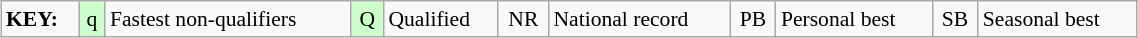<table class="wikitable"  style="margin:0.5em auto; font-size:90%; position:relative; width:60%;">
<tr>
<td><strong>KEY:</strong></td>
<td style="background:#cfc; text-align:center;">q</td>
<td>Fastest non-qualifiers</td>
<td style="background:#cfc; text-align:center;">Q</td>
<td>Qualified</td>
<td align=center>NR</td>
<td>National record</td>
<td align=center>PB</td>
<td>Personal best</td>
<td align=center>SB</td>
<td>Seasonal best</td>
</tr>
</table>
